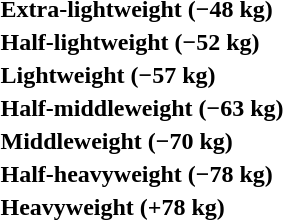<table>
<tr>
<th rowspan=2 style="text-align:left;">Extra-lightweight (−48 kg)</th>
<td rowspan=2></td>
<td rowspan=2></td>
<td></td>
</tr>
<tr>
<td></td>
</tr>
<tr>
<th rowspan=2 style="text-align:left;">Half-lightweight (−52 kg)</th>
<td rowspan=2></td>
<td rowspan=2></td>
<td></td>
</tr>
<tr>
<td></td>
</tr>
<tr>
<th rowspan=2 style="text-align:left;">Lightweight (−57 kg)</th>
<td rowspan=2></td>
<td rowspan=2></td>
<td></td>
</tr>
<tr>
<td></td>
</tr>
<tr>
<th rowspan=2 style="text-align:left;">Half-middleweight (−63 kg)</th>
<td rowspan=2></td>
<td rowspan=2></td>
<td></td>
</tr>
<tr>
<td></td>
</tr>
<tr>
<th rowspan=2 style="text-align:left;">Middleweight (−70 kg)</th>
<td rowspan=2></td>
<td rowspan=2></td>
<td></td>
</tr>
<tr>
<td></td>
</tr>
<tr>
<th rowspan=2 style="text-align:left;">Half-heavyweight (−78 kg)</th>
<td rowspan=2></td>
<td rowspan=2></td>
<td></td>
</tr>
<tr>
<td></td>
</tr>
<tr>
<th rowspan=2 style="text-align:left;">Heavyweight (+78 kg)</th>
<td rowspan=2></td>
<td rowspan=2></td>
<td></td>
</tr>
<tr>
<td></td>
</tr>
</table>
